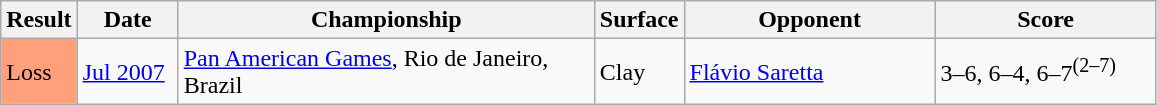<table class="sortable wikitable">
<tr>
<th style="width:40px">Result</th>
<th style="width:60px">Date</th>
<th style="width:270px">Championship</th>
<th style="width:50px">Surface</th>
<th style="width:160px">Opponent</th>
<th width="140" class="unsortable">Score</th>
</tr>
<tr>
<td style="background:#ffa07a;">Loss</td>
<td><a href='#'>Jul 2007</a></td>
<td><a href='#'>Pan American Games</a>, Rio de Janeiro, Brazil</td>
<td>Clay</td>
<td> <a href='#'>Flávio Saretta</a></td>
<td>3–6, 6–4, 6–7<sup>(2–7)</sup></td>
</tr>
</table>
